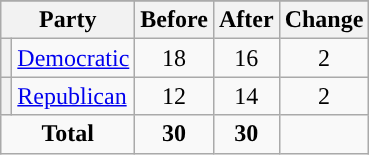<table class="wikitable" style="text-align:center;">
<tr>
</tr>
<tr>
<th colspan=2>Party</th>
<th>Before</th>
<th>After</th>
<th>Change</th>
</tr>
<tr>
<th style="background-color:"></th>
<td style="text-align:left;"><a href='#'>Democratic</a></td>
<td>18</td>
<td>16</td>
<td> 2</td>
</tr>
<tr>
<th style="background-color:"></th>
<td style="text-align:left;"><a href='#'>Republican</a></td>
<td>12</td>
<td>14</td>
<td> 2</td>
</tr>
<tr>
<td colspan=2><strong>Total</strong></td>
<td><strong>30</strong></td>
<td><strong>30</strong></td>
<td></td>
</tr>
</table>
